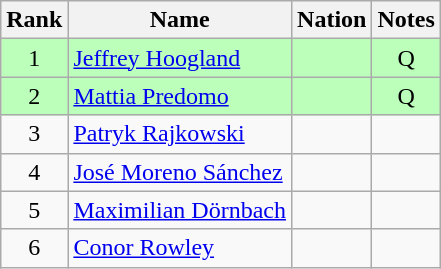<table class="wikitable sortable" style="text-align:center">
<tr>
<th>Rank</th>
<th>Name</th>
<th>Nation</th>
<th>Notes</th>
</tr>
<tr bgcolor=bbffbb>
<td>1</td>
<td align=left><a href='#'>Jeffrey Hoogland</a></td>
<td align=left></td>
<td>Q</td>
</tr>
<tr bgcolor=bbffbb>
<td>2</td>
<td align=left><a href='#'>Mattia Predomo</a></td>
<td align=left></td>
<td>Q</td>
</tr>
<tr>
<td>3</td>
<td align=left><a href='#'>Patryk Rajkowski</a></td>
<td align=left></td>
<td></td>
</tr>
<tr>
<td>4</td>
<td align=left><a href='#'>José Moreno Sánchez</a></td>
<td align=left></td>
<td></td>
</tr>
<tr>
<td>5</td>
<td align=left><a href='#'>Maximilian Dörnbach</a></td>
<td align=left></td>
<td></td>
</tr>
<tr>
<td>6</td>
<td align=left><a href='#'>Conor Rowley</a></td>
<td align=left></td>
<td></td>
</tr>
</table>
